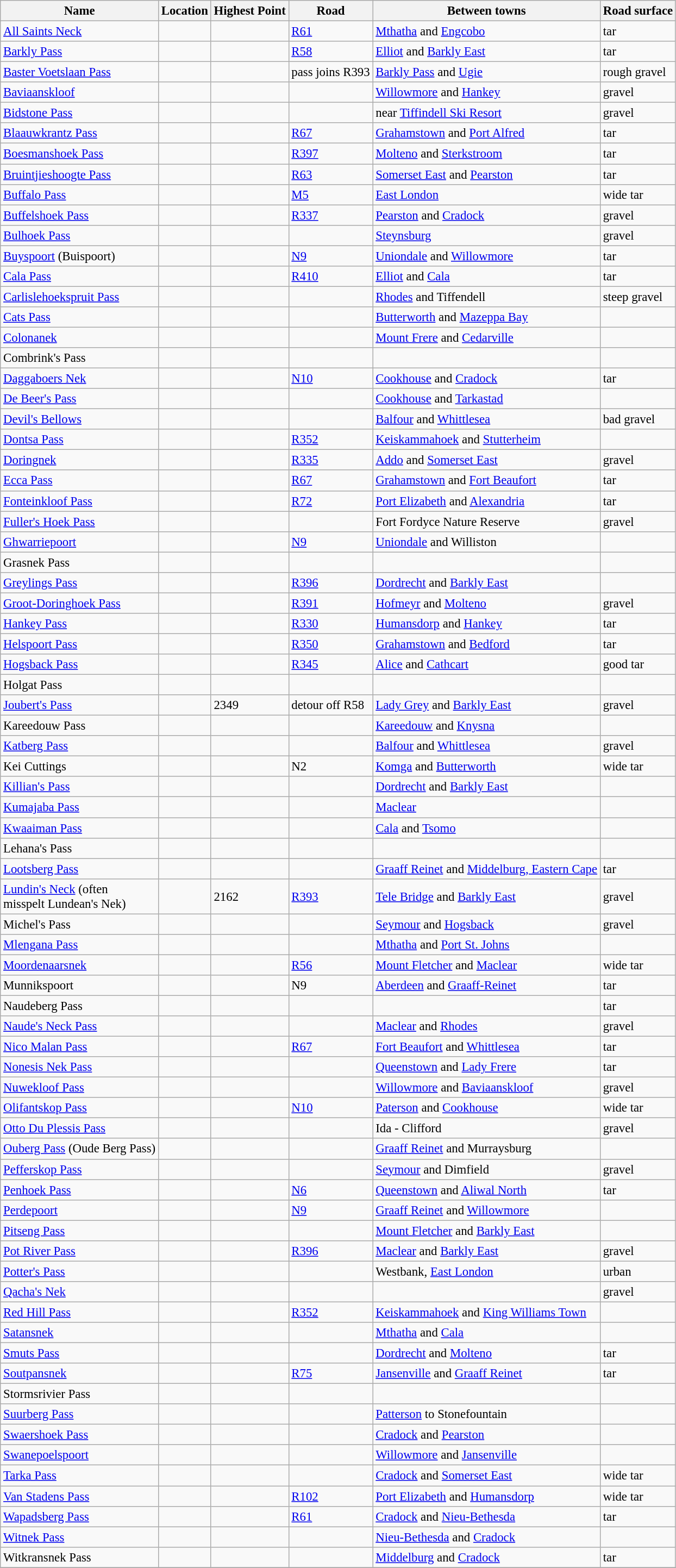<table class="wikitable sortable" style="font-size: 95%;">
<tr>
<th>Name</th>
<th>Location</th>
<th>Highest Point</th>
<th>Road</th>
<th>Between towns</th>
<th>Road surface</th>
</tr>
<tr>
<td><a href='#'>All Saints Neck</a></td>
<td></td>
<td></td>
<td><a href='#'>R61</a></td>
<td><a href='#'>Mthatha</a> and <a href='#'>Engcobo</a></td>
<td>tar</td>
</tr>
<tr>
<td><a href='#'>Barkly Pass</a></td>
<td></td>
<td></td>
<td><a href='#'>R58</a></td>
<td><a href='#'>Elliot</a> and <a href='#'>Barkly East</a></td>
<td>tar</td>
</tr>
<tr>
<td><a href='#'>Baster Voetslaan Pass</a></td>
<td></td>
<td></td>
<td>pass joins R393</td>
<td><a href='#'>Barkly Pass</a> and <a href='#'>Ugie</a></td>
<td>rough gravel</td>
</tr>
<tr>
<td><a href='#'>Baviaanskloof</a></td>
<td></td>
<td></td>
<td></td>
<td><a href='#'>Willowmore</a> and <a href='#'>Hankey</a></td>
<td>gravel</td>
</tr>
<tr>
<td><a href='#'>Bidstone Pass</a></td>
<td></td>
<td></td>
<td></td>
<td>near <a href='#'>Tiffindell Ski Resort</a></td>
<td>gravel</td>
</tr>
<tr>
<td><a href='#'>Blaauwkrantz Pass</a></td>
<td></td>
<td></td>
<td><a href='#'>R67</a></td>
<td><a href='#'>Grahamstown</a> and <a href='#'>Port Alfred</a></td>
<td>tar</td>
</tr>
<tr>
<td><a href='#'>Boesmanshoek Pass</a></td>
<td></td>
<td></td>
<td><a href='#'>R397</a></td>
<td><a href='#'>Molteno</a> and <a href='#'>Sterkstroom</a></td>
<td>tar</td>
</tr>
<tr>
<td><a href='#'>Bruintjieshoogte Pass</a></td>
<td></td>
<td></td>
<td><a href='#'>R63</a></td>
<td><a href='#'>Somerset East</a> and <a href='#'>Pearston</a></td>
<td>tar</td>
</tr>
<tr>
<td><a href='#'>Buffalo Pass</a></td>
<td></td>
<td></td>
<td><a href='#'>M5</a></td>
<td><a href='#'>East London</a></td>
<td>wide tar</td>
</tr>
<tr>
<td><a href='#'>Buffelshoek Pass</a></td>
<td></td>
<td></td>
<td><a href='#'>R337</a></td>
<td><a href='#'>Pearston</a> and <a href='#'>Cradock</a></td>
<td>gravel</td>
</tr>
<tr>
<td><a href='#'>Bulhoek Pass</a></td>
<td></td>
<td></td>
<td></td>
<td><a href='#'>Steynsburg</a></td>
<td>gravel</td>
</tr>
<tr>
<td><a href='#'>Buyspoort</a> (Buispoort)</td>
<td></td>
<td></td>
<td><a href='#'>N9</a></td>
<td><a href='#'>Uniondale</a> and <a href='#'>Willowmore</a></td>
<td>tar</td>
</tr>
<tr>
<td><a href='#'>Cala Pass</a></td>
<td></td>
<td></td>
<td><a href='#'>R410</a></td>
<td><a href='#'>Elliot</a> and <a href='#'>Cala</a></td>
<td>tar</td>
</tr>
<tr>
<td><a href='#'>Carlislehoekspruit Pass</a></td>
<td></td>
<td></td>
<td></td>
<td><a href='#'>Rhodes</a> and Tiffendell</td>
<td>steep gravel</td>
</tr>
<tr>
<td><a href='#'>Cats Pass</a></td>
<td></td>
<td></td>
<td></td>
<td><a href='#'>Butterworth</a> and <a href='#'>Mazeppa Bay</a></td>
<td></td>
</tr>
<tr>
<td><a href='#'>Colonanek</a></td>
<td></td>
<td></td>
<td></td>
<td><a href='#'>Mount Frere</a> and <a href='#'>Cedarville</a></td>
<td></td>
</tr>
<tr>
<td>Combrink's Pass</td>
<td></td>
<td></td>
<td></td>
<td></td>
<td></td>
</tr>
<tr>
<td><a href='#'>Daggaboers Nek</a></td>
<td></td>
<td></td>
<td><a href='#'>N10</a></td>
<td><a href='#'>Cookhouse</a> and <a href='#'>Cradock</a></td>
<td>tar</td>
</tr>
<tr>
<td><a href='#'>De Beer's Pass</a></td>
<td></td>
<td></td>
<td></td>
<td><a href='#'>Cookhouse</a> and <a href='#'>Tarkastad</a></td>
<td></td>
</tr>
<tr>
<td><a href='#'>Devil's Bellows</a></td>
<td></td>
<td></td>
<td></td>
<td><a href='#'>Balfour</a> and <a href='#'>Whittlesea</a></td>
<td>bad gravel</td>
</tr>
<tr>
<td><a href='#'>Dontsa Pass</a></td>
<td></td>
<td></td>
<td><a href='#'>R352</a></td>
<td><a href='#'>Keiskammahoek</a> and <a href='#'>Stutterheim</a></td>
<td></td>
</tr>
<tr>
<td><a href='#'>Doringnek</a></td>
<td></td>
<td></td>
<td><a href='#'>R335</a></td>
<td><a href='#'>Addo</a> and <a href='#'>Somerset East</a></td>
<td>gravel</td>
</tr>
<tr>
<td><a href='#'>Ecca Pass</a></td>
<td></td>
<td></td>
<td><a href='#'>R67</a></td>
<td><a href='#'>Grahamstown</a> and <a href='#'>Fort Beaufort</a></td>
<td>tar</td>
</tr>
<tr>
<td><a href='#'>Fonteinkloof Pass</a></td>
<td></td>
<td></td>
<td><a href='#'>R72</a></td>
<td><a href='#'>Port Elizabeth</a> and <a href='#'>Alexandria</a></td>
<td>tar</td>
</tr>
<tr>
<td><a href='#'>Fuller's Hoek Pass</a></td>
<td></td>
<td></td>
<td></td>
<td>Fort Fordyce Nature Reserve</td>
<td>gravel</td>
</tr>
<tr>
<td><a href='#'>Ghwarriepoort</a></td>
<td></td>
<td></td>
<td><a href='#'>N9</a></td>
<td><a href='#'>Uniondale</a> and Williston</td>
<td></td>
</tr>
<tr>
<td>Grasnek Pass</td>
<td></td>
<td></td>
<td></td>
<td></td>
<td></td>
</tr>
<tr>
<td><a href='#'>Greylings Pass</a></td>
<td></td>
<td></td>
<td><a href='#'>R396</a></td>
<td><a href='#'>Dordrecht</a> and <a href='#'>Barkly East</a></td>
<td></td>
</tr>
<tr>
<td><a href='#'>Groot-Doringhoek Pass</a></td>
<td></td>
<td></td>
<td><a href='#'>R391</a></td>
<td><a href='#'>Hofmeyr</a> and <a href='#'>Molteno</a></td>
<td>gravel</td>
</tr>
<tr>
<td><a href='#'>Hankey Pass</a></td>
<td></td>
<td></td>
<td><a href='#'>R330</a></td>
<td><a href='#'>Humansdorp</a> and <a href='#'>Hankey</a></td>
<td>tar</td>
</tr>
<tr>
<td><a href='#'>Helspoort Pass</a></td>
<td></td>
<td></td>
<td><a href='#'>R350</a></td>
<td><a href='#'>Grahamstown</a> and <a href='#'>Bedford</a></td>
<td>tar</td>
</tr>
<tr>
<td><a href='#'>Hogsback Pass</a></td>
<td></td>
<td></td>
<td><a href='#'>R345</a></td>
<td><a href='#'>Alice</a> and <a href='#'>Cathcart</a></td>
<td>good tar</td>
</tr>
<tr>
<td>Holgat Pass</td>
<td></td>
<td></td>
<td></td>
<td></td>
<td></td>
</tr>
<tr>
<td><a href='#'>Joubert's Pass</a></td>
<td></td>
<td>2349</td>
<td>detour off R58</td>
<td><a href='#'>Lady Grey</a> and <a href='#'>Barkly East</a></td>
<td>gravel</td>
</tr>
<tr>
<td>Kareedouw Pass</td>
<td></td>
<td></td>
<td></td>
<td><a href='#'>Kareedouw</a> and <a href='#'>Knysna</a></td>
<td></td>
</tr>
<tr>
<td><a href='#'>Katberg Pass</a></td>
<td></td>
<td></td>
<td></td>
<td><a href='#'>Balfour</a> and <a href='#'>Whittlesea</a></td>
<td>gravel</td>
</tr>
<tr>
<td>Kei Cuttings</td>
<td></td>
<td></td>
<td>N2</td>
<td><a href='#'>Komga</a> and <a href='#'>Butterworth</a></td>
<td>wide tar</td>
</tr>
<tr>
<td><a href='#'>Killian's Pass</a></td>
<td></td>
<td></td>
<td></td>
<td><a href='#'>Dordrecht</a> and <a href='#'>Barkly East</a></td>
<td></td>
</tr>
<tr>
<td><a href='#'>Kumajaba Pass</a></td>
<td></td>
<td></td>
<td></td>
<td><a href='#'>Maclear</a></td>
<td></td>
</tr>
<tr>
<td><a href='#'>Kwaaiman Pass</a></td>
<td></td>
<td></td>
<td></td>
<td><a href='#'>Cala</a> and <a href='#'>Tsomo</a></td>
<td></td>
</tr>
<tr>
<td>Lehana's Pass</td>
<td></td>
<td></td>
<td></td>
<td></td>
<td></td>
</tr>
<tr>
<td><a href='#'>Lootsberg Pass</a></td>
<td></td>
<td></td>
<td></td>
<td><a href='#'>Graaff Reinet</a> and <a href='#'>Middelburg, Eastern Cape</a></td>
<td>tar</td>
</tr>
<tr>
<td><a href='#'>Lundin's Neck</a> (often<br>misspelt Lundean's Nek)</td>
<td></td>
<td>2162</td>
<td><a href='#'>R393</a></td>
<td><a href='#'>Tele Bridge</a> and <a href='#'>Barkly East</a></td>
<td>gravel</td>
</tr>
<tr>
<td>Michel's Pass</td>
<td></td>
<td></td>
<td></td>
<td><a href='#'>Seymour</a> and <a href='#'>Hogsback</a></td>
<td>gravel</td>
</tr>
<tr>
<td><a href='#'>Mlengana Pass</a></td>
<td></td>
<td></td>
<td></td>
<td><a href='#'>Mthatha</a> and <a href='#'>Port St. Johns</a></td>
<td></td>
</tr>
<tr>
<td><a href='#'>Moordenaarsnek</a></td>
<td></td>
<td></td>
<td><a href='#'>R56</a></td>
<td><a href='#'>Mount Fletcher</a> and <a href='#'>Maclear</a></td>
<td>wide tar</td>
</tr>
<tr>
<td>Munnikspoort</td>
<td></td>
<td></td>
<td>N9</td>
<td><a href='#'>Aberdeen</a> and <a href='#'>Graaff-Reinet</a></td>
<td>tar</td>
</tr>
<tr>
<td>Naudeberg Pass</td>
<td></td>
<td></td>
<td></td>
<td></td>
<td>tar</td>
</tr>
<tr>
<td><a href='#'>Naude's Neck Pass</a></td>
<td></td>
<td></td>
<td></td>
<td><a href='#'>Maclear</a> and <a href='#'>Rhodes</a></td>
<td>gravel</td>
</tr>
<tr>
<td><a href='#'>Nico Malan Pass</a></td>
<td></td>
<td></td>
<td><a href='#'>R67</a></td>
<td><a href='#'>Fort Beaufort</a> and <a href='#'>Whittlesea</a></td>
<td>tar</td>
</tr>
<tr>
<td><a href='#'>Nonesis Nek Pass</a></td>
<td></td>
<td></td>
<td></td>
<td><a href='#'>Queenstown</a> and <a href='#'>Lady Frere</a></td>
<td>tar</td>
</tr>
<tr>
<td><a href='#'>Nuwekloof Pass</a></td>
<td></td>
<td></td>
<td></td>
<td><a href='#'>Willowmore</a> and <a href='#'>Baviaanskloof</a></td>
<td>gravel</td>
</tr>
<tr>
<td><a href='#'>Olifantskop Pass</a></td>
<td></td>
<td></td>
<td><a href='#'>N10</a></td>
<td><a href='#'>Paterson</a> and <a href='#'>Cookhouse</a></td>
<td>wide tar</td>
</tr>
<tr>
<td><a href='#'>Otto Du Plessis Pass</a></td>
<td></td>
<td></td>
<td></td>
<td>Ida - Clifford</td>
<td>gravel</td>
</tr>
<tr>
<td><a href='#'>Ouberg Pass</a> (Oude Berg Pass)</td>
<td></td>
<td></td>
<td></td>
<td><a href='#'>Graaff Reinet</a> and Murraysburg</td>
<td></td>
</tr>
<tr>
<td><a href='#'>Pefferskop Pass</a></td>
<td></td>
<td></td>
<td></td>
<td><a href='#'>Seymour</a> and Dimfield</td>
<td>gravel</td>
</tr>
<tr>
<td><a href='#'>Penhoek Pass</a></td>
<td></td>
<td></td>
<td><a href='#'>N6</a></td>
<td><a href='#'>Queenstown</a> and <a href='#'>Aliwal North</a></td>
<td>tar</td>
</tr>
<tr>
<td><a href='#'>Perdepoort</a></td>
<td></td>
<td></td>
<td><a href='#'>N9</a></td>
<td><a href='#'>Graaff Reinet</a> and <a href='#'>Willowmore</a></td>
<td></td>
</tr>
<tr>
<td><a href='#'>Pitseng Pass</a></td>
<td></td>
<td></td>
<td></td>
<td><a href='#'>Mount Fletcher</a> and <a href='#'>Barkly East</a></td>
<td></td>
</tr>
<tr>
<td><a href='#'>Pot River Pass</a></td>
<td></td>
<td></td>
<td><a href='#'>R396</a></td>
<td><a href='#'>Maclear</a> and <a href='#'>Barkly East</a></td>
<td>gravel</td>
</tr>
<tr>
<td><a href='#'>Potter's Pass</a></td>
<td></td>
<td></td>
<td></td>
<td>Westbank, <a href='#'>East London</a></td>
<td>urban</td>
</tr>
<tr>
<td><a href='#'>Qacha's Nek</a></td>
<td></td>
<td></td>
<td></td>
<td></td>
<td>gravel</td>
</tr>
<tr>
<td><a href='#'>Red Hill Pass</a></td>
<td></td>
<td></td>
<td><a href='#'>R352</a></td>
<td><a href='#'>Keiskammahoek</a> and <a href='#'>King Williams Town</a></td>
<td></td>
</tr>
<tr>
<td><a href='#'>Satansnek</a></td>
<td></td>
<td></td>
<td></td>
<td><a href='#'>Mthatha</a> and <a href='#'>Cala</a></td>
<td></td>
</tr>
<tr>
<td><a href='#'>Smuts Pass</a></td>
<td></td>
<td></td>
<td></td>
<td><a href='#'>Dordrecht</a> and <a href='#'>Molteno</a></td>
<td>tar</td>
</tr>
<tr>
<td><a href='#'>Soutpansnek</a></td>
<td></td>
<td></td>
<td><a href='#'>R75</a></td>
<td><a href='#'>Jansenville</a> and <a href='#'>Graaff Reinet</a></td>
<td>tar</td>
</tr>
<tr>
<td>Stormsrivier Pass</td>
<td></td>
<td></td>
<td></td>
<td></td>
<td></td>
</tr>
<tr>
<td><a href='#'>Suurberg Pass</a></td>
<td></td>
<td></td>
<td></td>
<td><a href='#'>Patterson</a> to Stonefountain</td>
<td></td>
</tr>
<tr>
<td><a href='#'>Swaershoek Pass</a></td>
<td></td>
<td></td>
<td></td>
<td><a href='#'>Cradock</a> and <a href='#'>Pearston</a></td>
<td></td>
</tr>
<tr>
<td><a href='#'>Swanepoelspoort</a></td>
<td></td>
<td></td>
<td></td>
<td><a href='#'>Willowmore</a> and <a href='#'>Jansenville</a></td>
<td></td>
</tr>
<tr>
<td><a href='#'>Tarka Pass</a></td>
<td></td>
<td></td>
<td></td>
<td><a href='#'>Cradock</a> and <a href='#'>Somerset East</a></td>
<td>wide tar</td>
</tr>
<tr>
<td><a href='#'>Van Stadens Pass</a></td>
<td></td>
<td></td>
<td><a href='#'>R102</a></td>
<td><a href='#'>Port Elizabeth</a> and <a href='#'>Humansdorp</a></td>
<td>wide tar</td>
</tr>
<tr>
<td><a href='#'>Wapadsberg Pass</a></td>
<td></td>
<td></td>
<td><a href='#'>R61</a></td>
<td><a href='#'>Cradock</a> and <a href='#'>Nieu-Bethesda</a></td>
<td>tar</td>
</tr>
<tr>
<td><a href='#'>Witnek Pass</a></td>
<td></td>
<td></td>
<td></td>
<td><a href='#'>Nieu-Bethesda</a> and <a href='#'>Cradock</a></td>
<td></td>
</tr>
<tr>
<td>Witkransnek Pass</td>
<td></td>
<td></td>
<td></td>
<td><a href='#'>Middelburg</a> and <a href='#'>Cradock</a></td>
<td>tar</td>
</tr>
<tr>
</tr>
</table>
